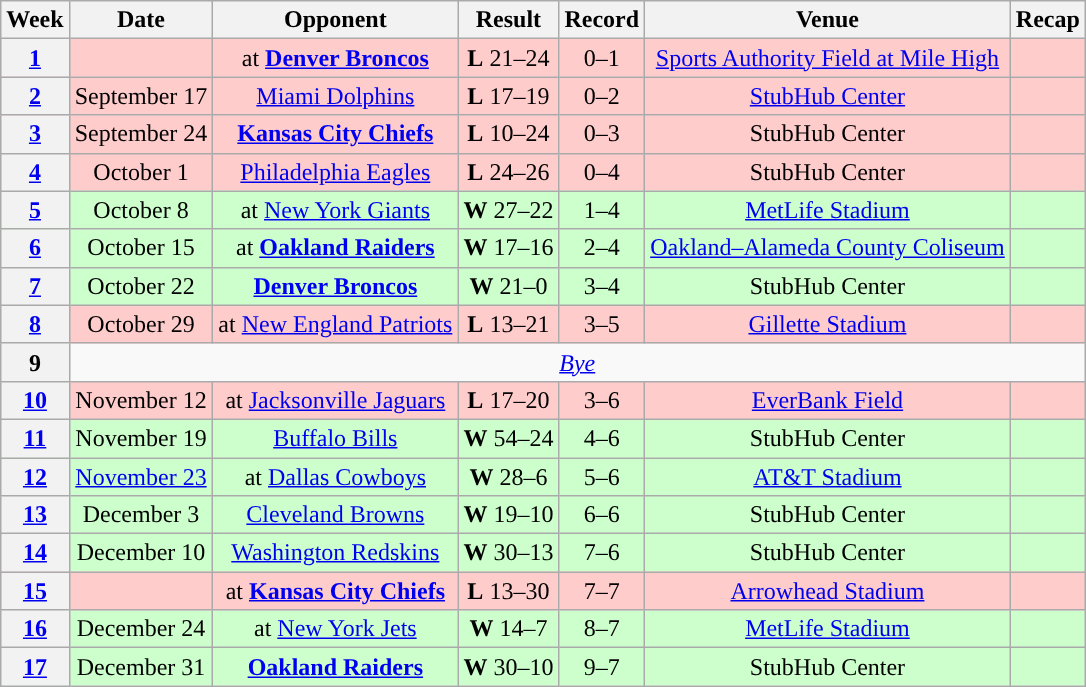<table class="wikitable" style="text-align:center">
<tr>
<th>Week</th>
<th>Date</th>
<th>Opponent</th>
<th>Result</th>
<th>Record</th>
<th>Venue</th>
<th>Recap</th>
</tr>
<tr style="background:#fcc">
<th><a href='#'>1</a></th>
<td></td>
<td>at <strong><a href='#'>Denver Broncos</a></strong></td>
<td><strong>L</strong> 21–24</td>
<td>0–1</td>
<td><a href='#'>Sports Authority Field at Mile High</a></td>
<td></td>
</tr>
<tr style="background:#fcc">
<th><a href='#'>2</a></th>
<td>September 17</td>
<td><a href='#'>Miami Dolphins</a></td>
<td><strong>L</strong> 17–19</td>
<td>0–2</td>
<td><a href='#'>StubHub Center</a></td>
<td></td>
</tr>
<tr style="background:#fcc">
<th><a href='#'>3</a></th>
<td>September 24</td>
<td><strong><a href='#'>Kansas City Chiefs</a></strong></td>
<td><strong>L</strong> 10–24</td>
<td>0–3</td>
<td>StubHub Center</td>
<td></td>
</tr>
<tr style="background:#fcc">
<th><a href='#'>4</a></th>
<td>October 1</td>
<td><a href='#'>Philadelphia Eagles</a></td>
<td><strong>L</strong> 24–26</td>
<td>0–4</td>
<td>StubHub Center</td>
<td></td>
</tr>
<tr style="background:#cfc">
<th><a href='#'>5</a></th>
<td>October 8</td>
<td>at <a href='#'>New York Giants</a></td>
<td><strong>W</strong> 27–22</td>
<td>1–4</td>
<td><a href='#'>MetLife Stadium</a></td>
<td></td>
</tr>
<tr style="background:#cfc">
<th><a href='#'>6</a></th>
<td>October 15</td>
<td>at <strong><a href='#'>Oakland Raiders</a></strong></td>
<td><strong>W</strong> 17–16</td>
<td>2–4</td>
<td><a href='#'>Oakland–Alameda County Coliseum</a></td>
<td></td>
</tr>
<tr style="background:#cfc">
<th><a href='#'>7</a></th>
<td>October 22</td>
<td><strong><a href='#'>Denver Broncos</a></strong></td>
<td><strong>W</strong> 21–0</td>
<td>3–4</td>
<td>StubHub Center</td>
<td></td>
</tr>
<tr style="background:#fcc">
<th><a href='#'>8</a></th>
<td>October 29</td>
<td>at <a href='#'>New England Patriots</a></td>
<td><strong>L</strong> 13–21</td>
<td>3–5</td>
<td><a href='#'>Gillette Stadium</a></td>
<td></td>
</tr>
<tr>
<th>9</th>
<td colspan="6"><em><a href='#'>Bye</a></em></td>
</tr>
<tr style="background:#fcc">
<th><a href='#'>10</a></th>
<td>November 12</td>
<td>at <a href='#'>Jacksonville Jaguars</a></td>
<td><strong>L</strong> 17–20 </td>
<td>3–6</td>
<td><a href='#'>EverBank Field</a></td>
<td></td>
</tr>
<tr style="background:#cfc">
<th><a href='#'>11</a></th>
<td>November 19</td>
<td><a href='#'>Buffalo Bills</a></td>
<td><strong>W</strong> 54–24</td>
<td>4–6</td>
<td>StubHub Center</td>
<td></td>
</tr>
<tr style="background:#cfc">
<th><a href='#'>12</a></th>
<td><a href='#'>November 23</a></td>
<td>at <a href='#'>Dallas Cowboys</a></td>
<td><strong>W</strong> 28–6</td>
<td>5–6</td>
<td><a href='#'>AT&T Stadium</a></td>
<td></td>
</tr>
<tr style="background:#cfc">
<th><a href='#'>13</a></th>
<td>December 3</td>
<td><a href='#'>Cleveland Browns</a></td>
<td><strong>W</strong> 19–10</td>
<td>6–6</td>
<td>StubHub Center</td>
<td></td>
</tr>
<tr style="background:#cfc">
<th><a href='#'>14</a></th>
<td>December 10</td>
<td><a href='#'>Washington Redskins</a></td>
<td><strong>W</strong> 30–13</td>
<td>7–6</td>
<td>StubHub Center</td>
<td></td>
</tr>
<tr style="background:#fcc">
<th><a href='#'>15</a></th>
<td></td>
<td>at <strong><a href='#'>Kansas City Chiefs</a></strong></td>
<td><strong>L</strong> 13–30</td>
<td>7–7</td>
<td><a href='#'>Arrowhead Stadium</a></td>
<td></td>
</tr>
<tr style="background:#cfc">
<th><a href='#'>16</a></th>
<td>December 24</td>
<td>at <a href='#'>New York Jets</a></td>
<td><strong>W</strong> 14–7</td>
<td>8–7</td>
<td><a href='#'>MetLife Stadium</a></td>
<td></td>
</tr>
<tr style="background:#cfc">
<th><a href='#'>17</a></th>
<td>December 31</td>
<td><strong><a href='#'>Oakland Raiders</a></strong></td>
<td><strong>W</strong> 30–10</td>
<td>9–7</td>
<td>StubHub Center</td>
<td></td>
</tr>
</table>
